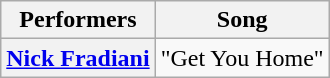<table class="wikitable" style="text-align:center;">
<tr>
<th scope="col">Performers</th>
<th scope="col">Song</th>
</tr>
<tr>
<th scope="row"><a href='#'>Nick Fradiani</a></th>
<td>"Get You Home"</td>
</tr>
</table>
